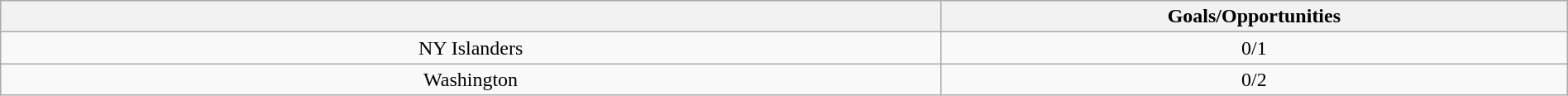<table class="wikitable" style="width:100%;text-align: center;">
<tr>
<th style="width:60%;"></th>
<th style="width:60%;">Goals/Opportunities</th>
</tr>
<tr>
<td>NY Islanders</td>
<td>0/1</td>
</tr>
<tr>
<td>Washington</td>
<td>0/2</td>
</tr>
</table>
